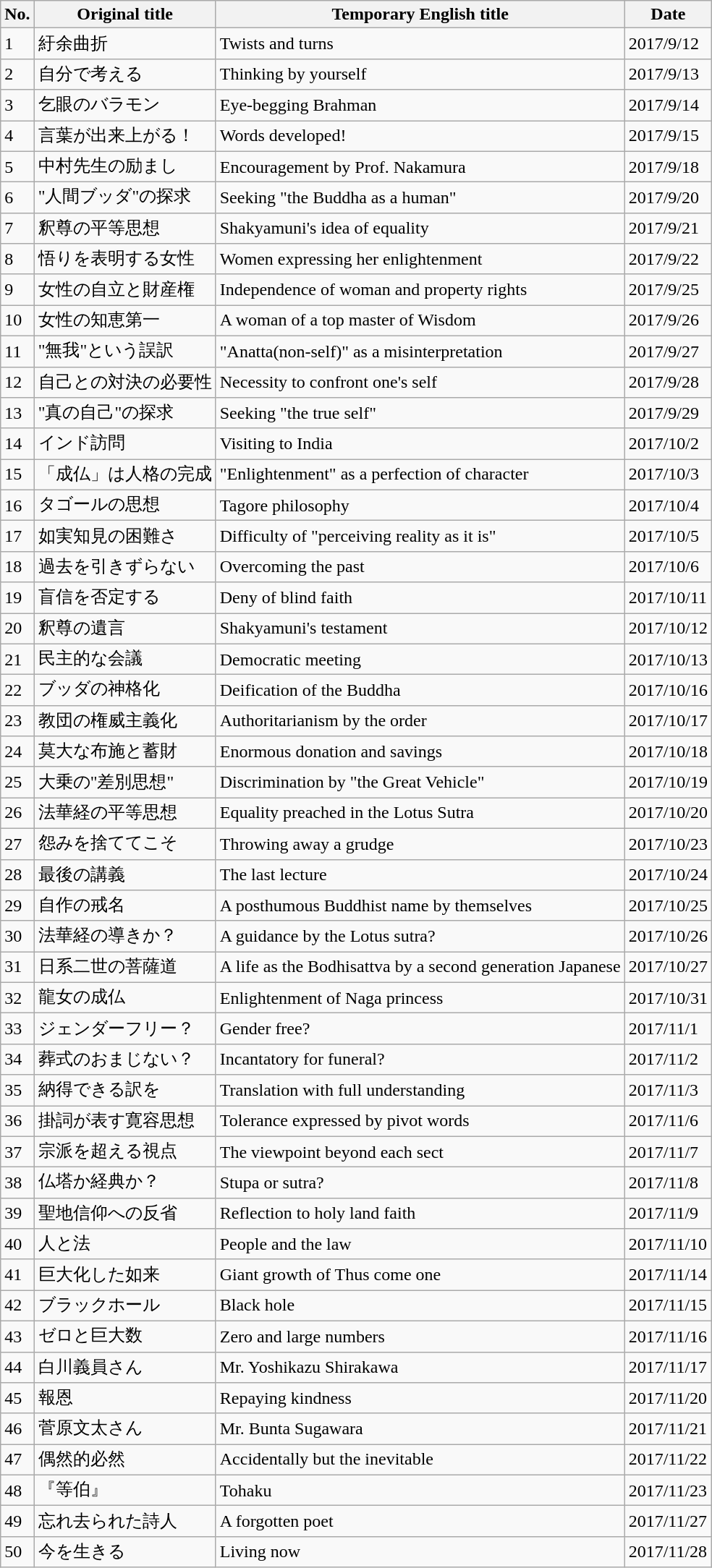<table class="wikitable">
<tr>
<th>No.</th>
<th>Original title</th>
<th>Temporary English title</th>
<th>Date</th>
</tr>
<tr>
<td>1</td>
<td>紆余曲折</td>
<td>Twists and turns</td>
<td>2017/9/12</td>
</tr>
<tr>
<td>2</td>
<td>自分で考える</td>
<td>Thinking by yourself</td>
<td>2017/9/13</td>
</tr>
<tr>
<td>3</td>
<td>乞眼のバラモン</td>
<td>Eye-begging Brahman</td>
<td>2017/9/14</td>
</tr>
<tr>
<td>4</td>
<td>言葉が出来上がる！</td>
<td>Words developed!</td>
<td>2017/9/15</td>
</tr>
<tr>
<td>5</td>
<td>中村先生の励まし</td>
<td>Encouragement by Prof. Nakamura</td>
<td>2017/9/18</td>
</tr>
<tr>
<td>6</td>
<td>"人間ブッダ"の探求</td>
<td>Seeking "the Buddha as a human"</td>
<td>2017/9/20</td>
</tr>
<tr>
<td>7</td>
<td>釈尊の平等思想</td>
<td>Shakyamuni's idea of equality</td>
<td>2017/9/21</td>
</tr>
<tr>
<td>8</td>
<td>悟りを表明する女性</td>
<td>Women expressing her enlightenment</td>
<td>2017/9/22</td>
</tr>
<tr>
<td>9</td>
<td>女性の自立と財産権</td>
<td>Independence of woman and property rights</td>
<td>2017/9/25</td>
</tr>
<tr>
<td>10</td>
<td>女性の知恵第一</td>
<td>A woman of a top master of Wisdom</td>
<td>2017/9/26</td>
</tr>
<tr>
<td>11</td>
<td>"無我"という誤訳</td>
<td>"Anatta(non-self)" as a misinterpretation</td>
<td>2017/9/27</td>
</tr>
<tr>
<td>12</td>
<td>自己との対決の必要性</td>
<td>Necessity to confront one's self</td>
<td>2017/9/28</td>
</tr>
<tr>
<td>13</td>
<td>"真の自己"の探求</td>
<td>Seeking "the true self"</td>
<td>2017/9/29</td>
</tr>
<tr>
<td>14</td>
<td>インド訪問</td>
<td>Visiting to India</td>
<td>2017/10/2</td>
</tr>
<tr>
<td>15</td>
<td>「成仏」は人格の完成</td>
<td>"Enlightenment" as a perfection of character</td>
<td>2017/10/3</td>
</tr>
<tr>
<td>16</td>
<td>タゴールの思想</td>
<td>Tagore philosophy</td>
<td>2017/10/4</td>
</tr>
<tr>
<td>17</td>
<td>如実知見の困難さ</td>
<td>Difficulty of "perceiving reality as it is"</td>
<td>2017/10/5</td>
</tr>
<tr>
<td>18</td>
<td>過去を引きずらない</td>
<td>Overcoming the past</td>
<td>2017/10/6</td>
</tr>
<tr>
<td>19</td>
<td>盲信を否定する</td>
<td>Deny of blind faith</td>
<td>2017/10/11</td>
</tr>
<tr>
<td>20</td>
<td>釈尊の遺言</td>
<td>Shakyamuni's testament</td>
<td>2017/10/12</td>
</tr>
<tr>
<td>21</td>
<td>民主的な会議</td>
<td>Democratic meeting</td>
<td>2017/10/13</td>
</tr>
<tr>
<td>22</td>
<td>ブッダの神格化</td>
<td>Deification of the Buddha</td>
<td>2017/10/16</td>
</tr>
<tr>
<td>23</td>
<td>教団の権威主義化</td>
<td>Authoritarianism by the order</td>
<td>2017/10/17</td>
</tr>
<tr>
<td>24</td>
<td>莫大な布施と蓄財</td>
<td>Enormous donation and savings</td>
<td>2017/10/18</td>
</tr>
<tr>
<td>25</td>
<td>大乗の"差別思想"</td>
<td>Discrimination by "the Great Vehicle"</td>
<td>2017/10/19</td>
</tr>
<tr>
<td>26</td>
<td>法華経の平等思想</td>
<td>Equality preached in the Lotus Sutra</td>
<td>2017/10/20</td>
</tr>
<tr>
<td>27</td>
<td>怨みを捨ててこそ</td>
<td>Throwing away a grudge</td>
<td>2017/10/23</td>
</tr>
<tr>
<td>28</td>
<td>最後の講義</td>
<td>The last lecture</td>
<td>2017/10/24</td>
</tr>
<tr>
<td>29</td>
<td>自作の戒名</td>
<td>A posthumous Buddhist name by themselves</td>
<td>2017/10/25</td>
</tr>
<tr>
<td>30</td>
<td>法華経の導きか？</td>
<td>A guidance by the Lotus sutra?</td>
<td>2017/10/26</td>
</tr>
<tr>
<td>31</td>
<td>日系二世の菩薩道</td>
<td>A life as the Bodhisattva by a second generation Japanese</td>
<td>2017/10/27</td>
</tr>
<tr>
<td>32</td>
<td>龍女の成仏</td>
<td>Enlightenment of Naga princess</td>
<td>2017/10/31</td>
</tr>
<tr>
<td>33</td>
<td>ジェンダーフリー？</td>
<td>Gender free?</td>
<td>2017/11/1</td>
</tr>
<tr>
<td>34</td>
<td>葬式のおまじない？</td>
<td>Incantatory for funeral?</td>
<td>2017/11/2</td>
</tr>
<tr>
<td>35</td>
<td>納得できる訳を</td>
<td>Translation with full understanding</td>
<td>2017/11/3</td>
</tr>
<tr>
<td>36</td>
<td>掛詞が表す寛容思想</td>
<td>Tolerance expressed by pivot words</td>
<td>2017/11/6</td>
</tr>
<tr>
<td>37</td>
<td>宗派を超える視点</td>
<td>The viewpoint beyond each sect</td>
<td>2017/11/7</td>
</tr>
<tr>
<td>38</td>
<td>仏塔か経典か？</td>
<td>Stupa or sutra?</td>
<td>2017/11/8</td>
</tr>
<tr>
<td>39</td>
<td>聖地信仰への反省</td>
<td>Reflection to holy land faith</td>
<td>2017/11/9</td>
</tr>
<tr>
<td>40</td>
<td>人と法</td>
<td>People and the law</td>
<td>2017/11/10</td>
</tr>
<tr>
<td>41</td>
<td>巨大化した如来</td>
<td>Giant growth of Thus come one</td>
<td>2017/11/14</td>
</tr>
<tr>
<td>42</td>
<td>ブラックホール</td>
<td>Black hole</td>
<td>2017/11/15</td>
</tr>
<tr>
<td>43</td>
<td>ゼロと巨大数</td>
<td>Zero and large numbers</td>
<td>2017/11/16</td>
</tr>
<tr>
<td>44</td>
<td>白川義員さん</td>
<td>Mr. Yoshikazu Shirakawa</td>
<td>2017/11/17</td>
</tr>
<tr>
<td>45</td>
<td>報恩</td>
<td>Repaying kindness</td>
<td>2017/11/20</td>
</tr>
<tr>
<td>46</td>
<td>菅原文太さん</td>
<td>Mr. Bunta Sugawara</td>
<td>2017/11/21</td>
</tr>
<tr>
<td>47</td>
<td>偶然的必然</td>
<td>Accidentally but the inevitable</td>
<td>2017/11/22</td>
</tr>
<tr>
<td>48</td>
<td>『等伯』</td>
<td>Tohaku</td>
<td>2017/11/23</td>
</tr>
<tr>
<td>49</td>
<td>忘れ去られた詩人</td>
<td>A forgotten poet</td>
<td>2017/11/27</td>
</tr>
<tr>
<td>50</td>
<td>今を生きる</td>
<td>Living now</td>
<td>2017/11/28</td>
</tr>
</table>
